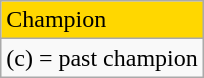<table class="wikitable">
<tr style="background:gold">
<td>Champion</td>
</tr>
<tr>
<td>(c) = past champion</td>
</tr>
</table>
